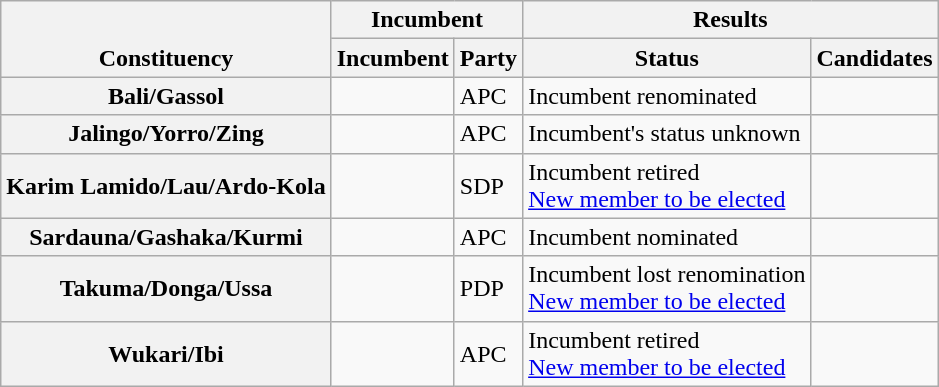<table class="wikitable sortable">
<tr valign=bottom>
<th rowspan=2>Constituency</th>
<th colspan=2>Incumbent</th>
<th colspan=2>Results</th>
</tr>
<tr valign=bottom>
<th>Incumbent</th>
<th>Party</th>
<th>Status</th>
<th>Candidates</th>
</tr>
<tr>
<th>Bali/Gassol</th>
<td></td>
<td>APC</td>
<td>Incumbent renominated</td>
<td nowrap></td>
</tr>
<tr>
<th>Jalingo/Yorro/Zing</th>
<td></td>
<td>APC</td>
<td>Incumbent's status unknown</td>
<td nowrap></td>
</tr>
<tr>
<th>Karim Lamido/Lau/Ardo-Kola</th>
<td></td>
<td>SDP</td>
<td>Incumbent retired<br><a href='#'>New member to be elected</a></td>
<td nowrap></td>
</tr>
<tr>
<th>Sardauna/Gashaka/Kurmi</th>
<td></td>
<td>APC</td>
<td>Incumbent nominated</td>
<td nowrap></td>
</tr>
<tr>
<th>Takuma/Donga/Ussa</th>
<td></td>
<td>PDP</td>
<td>Incumbent lost renomination<br><a href='#'>New member to be elected</a></td>
<td nowrap></td>
</tr>
<tr>
<th>Wukari/Ibi</th>
<td></td>
<td>APC</td>
<td>Incumbent retired<br><a href='#'>New member to be elected</a></td>
<td nowrap></td>
</tr>
</table>
